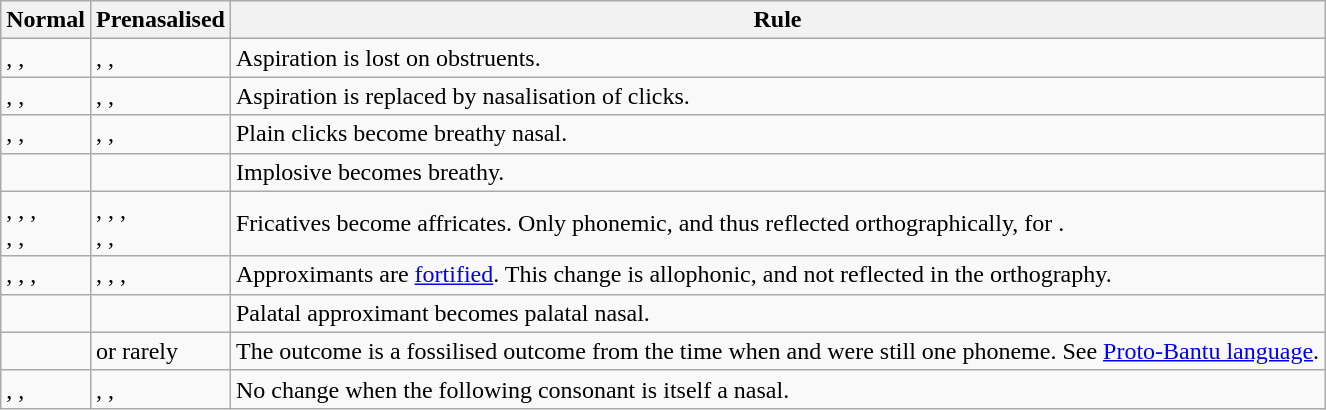<table class="wikitable">
<tr>
<th>Normal</th>
<th>Prenasalised</th>
<th>Rule</th>
</tr>
<tr>
<td>, , </td>
<td>, , </td>
<td>Aspiration is lost on obstruents.</td>
</tr>
<tr>
<td>, , </td>
<td>, , </td>
<td>Aspiration is replaced by nasalisation of clicks.</td>
</tr>
<tr>
<td>, , </td>
<td>, , </td>
<td>Plain clicks become breathy nasal.</td>
</tr>
<tr>
<td></td>
<td></td>
<td>Implosive becomes breathy.</td>
</tr>
<tr>
<td>, , , <br>, , </td>
<td>, , , <br>, , </td>
<td>Fricatives become affricates. Only phonemic, and thus reflected orthographically, for .</td>
</tr>
<tr>
<td>, , , </td>
<td>, , , </td>
<td>Approximants are <a href='#'>fortified</a>. This change is allophonic, and not reflected in the orthography.</td>
</tr>
<tr>
<td></td>
<td></td>
<td>Palatal approximant becomes palatal nasal.</td>
</tr>
<tr>
<td></td>
<td> or rarely </td>
<td>The outcome  is a fossilised outcome from the time when  and  were still one phoneme. See <a href='#'>Proto-Bantu language</a>.</td>
</tr>
<tr>
<td>, , </td>
<td>, , </td>
<td>No change when the following consonant is itself a nasal.</td>
</tr>
</table>
